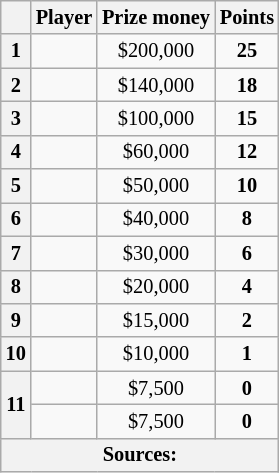<table class="wikitable" style="font-size: 85%;">
<tr>
<th scope="col"></th>
<th scope="col">Player</th>
<th scope="col">Prize money</th>
<th scope="col">Points</th>
</tr>
<tr>
<th scope="row">1</th>
<td><strong></strong></td>
<td align="center">$200,000</td>
<td align="center"><strong>25</strong></td>
</tr>
<tr>
<th scope="row">2</th>
<td><strong></strong></td>
<td align="center">$140,000</td>
<td align="center"><strong>18</strong></td>
</tr>
<tr>
<th scope="row">3</th>
<td><strong></strong></td>
<td align="center">$100,000</td>
<td align="center"><strong>15</strong></td>
</tr>
<tr>
<th scope="row">4</th>
<td><strong></strong></td>
<td align="center">$60,000</td>
<td align="center"><strong>12</strong></td>
</tr>
<tr>
<th scope="row">5</th>
<td><strong></strong></td>
<td align="center">$50,000</td>
<td align="center"><strong>10</strong></td>
</tr>
<tr>
<th scope="row">6</th>
<td><strong></strong></td>
<td align="center">$40,000</td>
<td align="center"><strong>8</strong></td>
</tr>
<tr>
<th scope="row">7</th>
<td><strong></strong></td>
<td align="center">$30,000</td>
<td align="center"><strong>6</strong></td>
</tr>
<tr>
<th scope="row">8</th>
<td><strong></strong></td>
<td align="center">$20,000</td>
<td align="center"><strong>4</strong></td>
</tr>
<tr>
<th scope="row">9</th>
<td><strong></strong></td>
<td align="center">$15,000</td>
<td align="center"><strong>2</strong></td>
</tr>
<tr>
<th scope="row">10</th>
<td><strong></strong></td>
<td align="center">$10,000</td>
<td align="center"><strong>1</strong></td>
</tr>
<tr>
<th scope="row" rowspan="2">11</th>
<td><strong></strong></td>
<td align="center">$7,500</td>
<td align="center"><strong>0</strong></td>
</tr>
<tr>
<td><strong></strong></td>
<td align="center">$7,500</td>
<td align="center"><strong>0</strong></td>
</tr>
<tr>
<th colspan="8">Sources:</th>
</tr>
</table>
